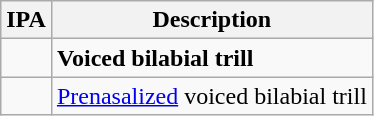<table class="wikitable">
<tr>
<th>IPA</th>
<th>Description</th>
</tr>
<tr>
<td style="font-size:24px"></td>
<td><strong>Voiced bilabial trill</strong></td>
</tr>
<tr>
<td style="font-size:24px"></td>
<td><a href='#'>Prenasalized</a> voiced bilabial trill</td>
</tr>
</table>
